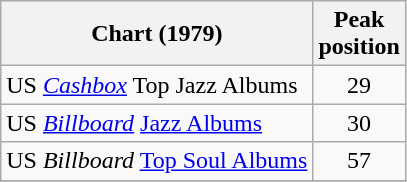<table class="wikitable plainrowheaders sortable">
<tr>
<th scope="col">Chart (1979)</th>
<th scope="col">Peak<br>position</th>
</tr>
<tr>
<td>US <em><a href='#'>Cashbox</a></em> Top Jazz Albums</td>
<td align="center">29</td>
</tr>
<tr>
<td>US <em><a href='#'>Billboard</a></em> <a href='#'>Jazz Albums</a></td>
<td align="center">30</td>
</tr>
<tr>
<td>US <em>Billboard</em> <a href='#'>Top Soul Albums</a></td>
<td align="center">57</td>
</tr>
<tr>
</tr>
</table>
